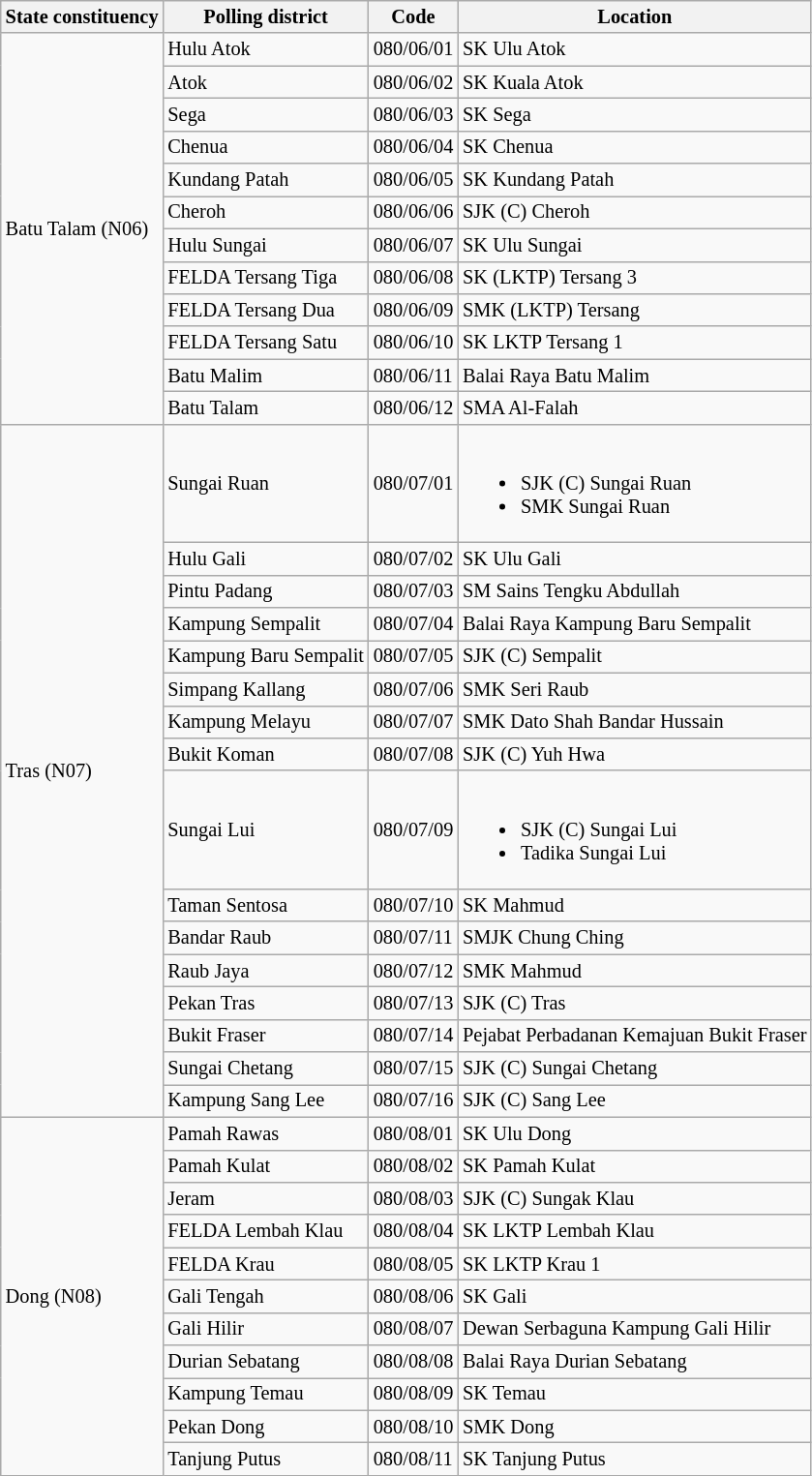<table class="wikitable sortable mw-collapsible" style="white-space:nowrap;font-size:85%">
<tr>
<th>State constituency</th>
<th>Polling district</th>
<th>Code</th>
<th>Location</th>
</tr>
<tr>
<td rowspan="12">Batu Talam (N06)</td>
<td>Hulu Atok</td>
<td>080/06/01</td>
<td>SK Ulu Atok</td>
</tr>
<tr>
<td>Atok</td>
<td>080/06/02</td>
<td>SK Kuala Atok</td>
</tr>
<tr>
<td>Sega</td>
<td>080/06/03</td>
<td>SK Sega</td>
</tr>
<tr>
<td>Chenua</td>
<td>080/06/04</td>
<td>SK Chenua</td>
</tr>
<tr>
<td>Kundang Patah</td>
<td>080/06/05</td>
<td>SK Kundang Patah</td>
</tr>
<tr>
<td>Cheroh</td>
<td>080/06/06</td>
<td>SJK (C) Cheroh</td>
</tr>
<tr>
<td>Hulu Sungai</td>
<td>080/06/07</td>
<td>SK Ulu Sungai</td>
</tr>
<tr>
<td>FELDA Tersang Tiga</td>
<td>080/06/08</td>
<td>SK (LKTP) Tersang 3</td>
</tr>
<tr>
<td>FELDA Tersang Dua</td>
<td>080/06/09</td>
<td>SMK (LKTP) Tersang</td>
</tr>
<tr>
<td>FELDA Tersang Satu</td>
<td>080/06/10</td>
<td>SK LKTP Tersang 1</td>
</tr>
<tr>
<td>Batu Malim</td>
<td>080/06/11</td>
<td>Balai Raya Batu Malim</td>
</tr>
<tr>
<td>Batu Talam</td>
<td>080/06/12</td>
<td>SMA Al-Falah</td>
</tr>
<tr>
<td rowspan="16">Tras (N07)</td>
<td>Sungai Ruan</td>
<td>080/07/01</td>
<td><br><ul><li>SJK (C) Sungai Ruan</li><li>SMK Sungai Ruan</li></ul></td>
</tr>
<tr>
<td>Hulu Gali</td>
<td>080/07/02</td>
<td>SK Ulu Gali</td>
</tr>
<tr>
<td>Pintu Padang</td>
<td>080/07/03</td>
<td>SM Sains Tengku Abdullah</td>
</tr>
<tr>
<td>Kampung Sempalit</td>
<td>080/07/04</td>
<td>Balai Raya Kampung Baru Sempalit</td>
</tr>
<tr>
<td>Kampung Baru Sempalit</td>
<td>080/07/05</td>
<td>SJK (C) Sempalit</td>
</tr>
<tr>
<td>Simpang Kallang</td>
<td>080/07/06</td>
<td>SMK Seri Raub</td>
</tr>
<tr>
<td>Kampung Melayu</td>
<td>080/07/07</td>
<td>SMK Dato Shah Bandar Hussain</td>
</tr>
<tr>
<td>Bukit Koman</td>
<td>080/07/08</td>
<td>SJK (C) Yuh Hwa</td>
</tr>
<tr>
<td>Sungai Lui</td>
<td>080/07/09</td>
<td><br><ul><li>SJK (C) Sungai Lui</li><li>Tadika Sungai Lui</li></ul></td>
</tr>
<tr>
<td>Taman Sentosa</td>
<td>080/07/10</td>
<td>SK Mahmud</td>
</tr>
<tr>
<td>Bandar Raub</td>
<td>080/07/11</td>
<td>SMJK Chung Ching</td>
</tr>
<tr>
<td>Raub Jaya</td>
<td>080/07/12</td>
<td>SMK Mahmud</td>
</tr>
<tr>
<td>Pekan Tras</td>
<td>080/07/13</td>
<td>SJK (C) Tras</td>
</tr>
<tr>
<td>Bukit Fraser</td>
<td>080/07/14</td>
<td>Pejabat Perbadanan Kemajuan Bukit Fraser</td>
</tr>
<tr>
<td>Sungai Chetang</td>
<td>080/07/15</td>
<td>SJK (C) Sungai Chetang</td>
</tr>
<tr>
<td>Kampung Sang Lee</td>
<td>080/07/16</td>
<td>SJK (C) Sang Lee</td>
</tr>
<tr>
<td rowspan="11">Dong (N08)</td>
<td>Pamah Rawas</td>
<td>080/08/01</td>
<td>SK Ulu Dong</td>
</tr>
<tr>
<td>Pamah Kulat</td>
<td>080/08/02</td>
<td>SK Pamah Kulat</td>
</tr>
<tr>
<td>Jeram</td>
<td>080/08/03</td>
<td>SJK (C) Sungak Klau</td>
</tr>
<tr>
<td>FELDA Lembah Klau</td>
<td>080/08/04</td>
<td>SK LKTP Lembah Klau</td>
</tr>
<tr>
<td>FELDA Krau</td>
<td>080/08/05</td>
<td>SK LKTP Krau 1</td>
</tr>
<tr>
<td>Gali Tengah</td>
<td>080/08/06</td>
<td>SK Gali</td>
</tr>
<tr>
<td>Gali Hilir</td>
<td>080/08/07</td>
<td>Dewan Serbaguna Kampung Gali Hilir</td>
</tr>
<tr>
<td>Durian Sebatang</td>
<td>080/08/08</td>
<td>Balai Raya Durian Sebatang</td>
</tr>
<tr>
<td>Kampung Temau</td>
<td>080/08/09</td>
<td>SK Temau</td>
</tr>
<tr>
<td>Pekan Dong</td>
<td>080/08/10</td>
<td>SMK Dong</td>
</tr>
<tr>
<td>Tanjung Putus</td>
<td>080/08/11</td>
<td>SK Tanjung Putus</td>
</tr>
</table>
